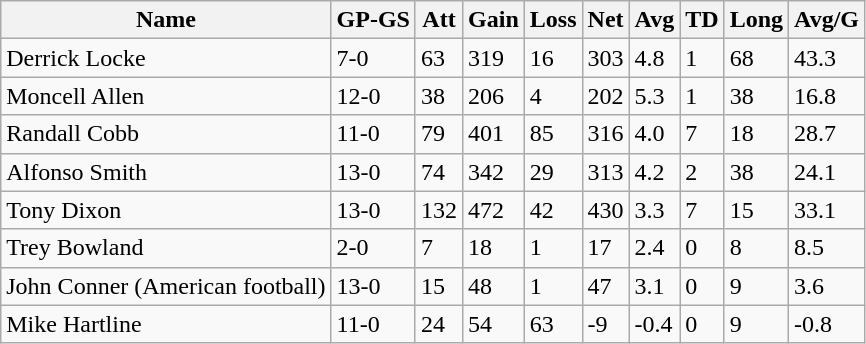<table class="wikitable" style="white-space:nowrap;">
<tr>
<th>Name</th>
<th>GP-GS</th>
<th>Att</th>
<th>Gain</th>
<th>Loss</th>
<th>Net</th>
<th>Avg</th>
<th>TD</th>
<th>Long</th>
<th>Avg/G</th>
</tr>
<tr>
<td>Derrick Locke</td>
<td>7-0</td>
<td>63</td>
<td>319</td>
<td>16</td>
<td>303</td>
<td>4.8</td>
<td>1</td>
<td>68</td>
<td>43.3</td>
</tr>
<tr>
<td>Moncell Allen</td>
<td>12-0</td>
<td>38</td>
<td>206</td>
<td>4</td>
<td>202</td>
<td>5.3</td>
<td>1</td>
<td>38</td>
<td>16.8</td>
</tr>
<tr>
<td>Randall Cobb</td>
<td>11-0</td>
<td>79</td>
<td>401</td>
<td>85</td>
<td>316</td>
<td>4.0</td>
<td>7</td>
<td>18</td>
<td>28.7</td>
</tr>
<tr>
<td>Alfonso Smith</td>
<td>13-0</td>
<td>74</td>
<td>342</td>
<td>29</td>
<td>313</td>
<td>4.2</td>
<td>2</td>
<td>38</td>
<td>24.1</td>
</tr>
<tr>
<td>Tony Dixon</td>
<td>13-0</td>
<td>132</td>
<td>472</td>
<td>42</td>
<td>430</td>
<td>3.3</td>
<td>7</td>
<td>15</td>
<td>33.1</td>
</tr>
<tr>
<td>Trey Bowland</td>
<td>2-0</td>
<td>7</td>
<td>18</td>
<td>1</td>
<td>17</td>
<td>2.4</td>
<td>0</td>
<td>8</td>
<td>8.5</td>
</tr>
<tr>
<td>John Conner (American football)</td>
<td>13-0</td>
<td>15</td>
<td>48</td>
<td>1</td>
<td>47</td>
<td>3.1</td>
<td>0</td>
<td>9</td>
<td>3.6</td>
</tr>
<tr>
<td>Mike Hartline</td>
<td>11-0</td>
<td>24</td>
<td>54</td>
<td>63</td>
<td>-9</td>
<td>-0.4</td>
<td>0</td>
<td>9</td>
<td>-0.8</td>
</tr>
</table>
